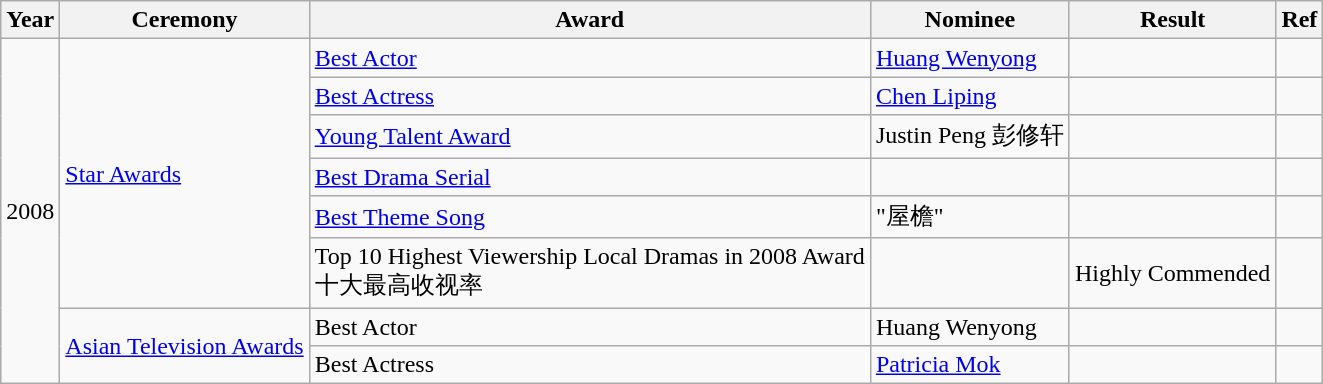<table class="wikitable">
<tr>
<th>Year</th>
<th>Ceremony</th>
<th>Award</th>
<th>Nominee</th>
<th>Result</th>
<th>Ref</th>
</tr>
<tr>
<td rowspan="8">2008</td>
<td rowspan="6"><a href='#'>Star Awards</a></td>
<td><a href='#'>Best Actor</a></td>
<td><a href='#'>Huang Wenyong</a></td>
<td></td>
<td></td>
</tr>
<tr>
<td><a href='#'>Best Actress</a></td>
<td><a href='#'>Chen Liping</a></td>
<td></td>
<td></td>
</tr>
<tr>
<td><a href='#'>Young Talent Award</a></td>
<td>Justin Peng 彭修轩</td>
<td></td>
<td></td>
</tr>
<tr>
<td><a href='#'>Best Drama Serial</a></td>
<td></td>
<td></td>
<td></td>
</tr>
<tr>
<td><a href='#'>Best Theme Song</a></td>
<td>"屋檐"</td>
<td></td>
<td></td>
</tr>
<tr>
<td>Top 10 Highest Viewership Local Dramas in 2008 Award <br> 十大最高收视率</td>
<td></td>
<td>  Highly Commended</td>
<td></td>
</tr>
<tr>
<td rowspan="2"><a href='#'>Asian Television Awards</a></td>
<td>Best Actor</td>
<td>Huang Wenyong</td>
<td></td>
<td></td>
</tr>
<tr>
<td>Best Actress</td>
<td><a href='#'>Patricia Mok</a></td>
<td></td>
<td></td>
</tr>
</table>
